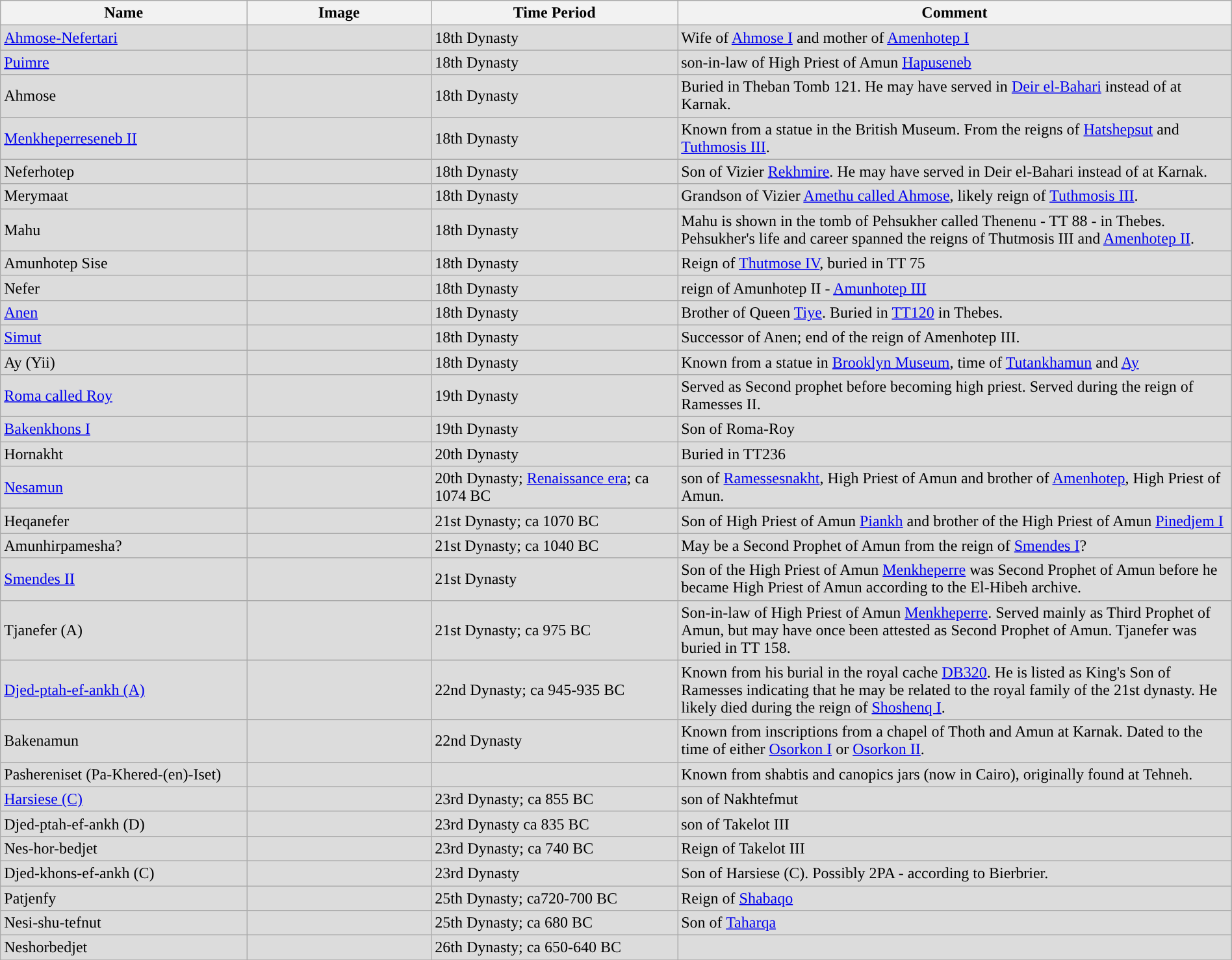<table class="wikitable" style="width: 100%;">
<tr>
<th width="20%">Name</th>
<th width="15%">Image</th>
<th width="20%">Time Period</th>
<th width="45%">Comment</th>
</tr>
<tr style="background-color:#DCDCDC;">
<td><a href='#'>Ahmose-Nefertari</a></td>
<td></td>
<td>18th Dynasty</td>
<td>Wife of <a href='#'>Ahmose I</a> and mother of <a href='#'>Amenhotep I</a></td>
</tr>
<tr style="background-color:#DCDCDC;">
<td><a href='#'>Puimre</a></td>
<td></td>
<td>18th Dynasty</td>
<td>son-in-law of High Priest of Amun <a href='#'>Hapuseneb</a></td>
</tr>
<tr style="background-color:#DCDCDC;">
<td>Ahmose</td>
<td></td>
<td>18th Dynasty</td>
<td>Buried in Theban Tomb 121. He may have served in <a href='#'>Deir el-Bahari</a> instead of at Karnak.</td>
</tr>
<tr style="background-color:#DCDCDC;">
<td><a href='#'>Menkheperreseneb II</a></td>
<td></td>
<td>18th Dynasty</td>
<td>Known from a statue in the British Museum. From the reigns of <a href='#'>Hatshepsut</a> and <a href='#'>Tuthmosis III</a>.</td>
</tr>
<tr style="background-color:#DCDCDC;">
<td>Neferhotep </td>
<td></td>
<td>18th Dynasty</td>
<td>Son of Vizier <a href='#'>Rekhmire</a>. He may have served in Deir el-Bahari instead of at Karnak.</td>
</tr>
<tr style="background-color:#DCDCDC;">
<td>Merymaat </td>
<td></td>
<td>18th Dynasty</td>
<td>Grandson of Vizier <a href='#'>Amethu called Ahmose</a>, likely reign of <a href='#'>Tuthmosis III</a>.</td>
</tr>
<tr style="background-color:#DCDCDC;">
<td>Mahu</td>
<td></td>
<td>18th Dynasty</td>
<td>Mahu is shown in the tomb of Pehsukher called Thenenu - TT 88 - in Thebes. Pehsukher's life and career spanned the reigns of Thutmosis III and <a href='#'>Amenhotep II</a>.</td>
</tr>
<tr style="background-color:#DCDCDC;">
<td>Amunhotep Sise</td>
<td></td>
<td>18th Dynasty</td>
<td>Reign of <a href='#'>Thutmose IV</a>, buried in TT 75</td>
</tr>
<tr style="background-color:#DCDCDC;">
<td>Nefer</td>
<td></td>
<td>18th Dynasty</td>
<td>reign of Amunhotep II - <a href='#'>Amunhotep III</a></td>
</tr>
<tr style="background-color:#DCDCDC;">
<td><a href='#'>Anen</a></td>
<td></td>
<td>18th Dynasty</td>
<td>Brother of Queen <a href='#'>Tiye</a>. Buried in <a href='#'>TT120</a> in Thebes.</td>
</tr>
<tr style="background-color:#DCDCDC;">
<td><a href='#'>Simut</a></td>
<td></td>
<td>18th Dynasty</td>
<td>Successor of Anen; end of the reign of Amenhotep III.</td>
</tr>
<tr style="background-color:#DCDCDC;">
<td>Ay (Yii)</td>
<td></td>
<td>18th Dynasty</td>
<td>Known from a statue in <a href='#'>Brooklyn Museum</a>, time of <a href='#'>Tutankhamun</a> and <a href='#'>Ay</a></td>
</tr>
<tr style="background-color:#DCDCDC;">
<td><a href='#'>Roma called Roy</a></td>
<td></td>
<td>19th Dynasty</td>
<td>Served as Second prophet before becoming high priest. Served during the reign of Ramesses II.</td>
</tr>
<tr style="background-color:#DCDCDC;">
<td><a href='#'>Bakenkhons I</a></td>
<td></td>
<td>19th Dynasty</td>
<td>Son of Roma-Roy</td>
</tr>
<tr style="background-color:#DCDCDC;">
<td>Hornakht</td>
<td></td>
<td>20th Dynasty</td>
<td>Buried in  TT236</td>
</tr>
<tr style="background-color:#DCDCDC;">
<td><a href='#'>Nesamun</a></td>
<td></td>
<td>20th Dynasty; <a href='#'>Renaissance era</a>; ca 1074 BC </td>
<td>son of <a href='#'>Ramessesnakht</a>, High Priest of Amun and brother of <a href='#'>Amenhotep</a>, High Priest of Amun.</td>
</tr>
<tr style="background-color:#DCDCDC;">
<td>Heqanefer </td>
<td></td>
<td>21st Dynasty; ca 1070 BC </td>
<td>Son of High Priest of Amun <a href='#'>Piankh</a> and brother of the High Priest of Amun <a href='#'>Pinedjem I</a></td>
</tr>
<tr style="background-color:#DCDCDC;">
<td>Amunhirpamesha?</td>
<td></td>
<td>21st Dynasty; ca 1040 BC </td>
<td>May be a Second Prophet of Amun from the reign of <a href='#'>Smendes I</a>? </td>
</tr>
<tr style="background-color:#DCDCDC;">
<td><a href='#'>Smendes II</a></td>
<td></td>
<td>21st Dynasty</td>
<td>Son of the High Priest of Amun <a href='#'>Menkheperre</a> was Second Prophet of Amun before he became High Priest of Amun according to the El-Hibeh archive.</td>
</tr>
<tr style="background-color:#DCDCDC;">
<td>Tjanefer (A)</td>
<td></td>
<td>21st Dynasty; ca 975 BC</td>
<td>Son-in-law of High Priest of Amun <a href='#'>Menkheperre</a>. Served mainly as Third Prophet of Amun, but may have once been attested as Second Prophet of Amun. Tjanefer was buried in TT 158.</td>
</tr>
<tr style="background-color:#DCDCDC;">
<td><a href='#'>Djed-ptah-ef-ankh (A)</a></td>
<td></td>
<td>22nd Dynasty; ca 945-935 BC</td>
<td>Known from his burial in the royal cache <a href='#'>DB320</a>. He is listed as King's Son of Ramesses indicating that he may be related to the royal family of the 21st dynasty. He likely died during the reign of <a href='#'>Shoshenq I</a>.</td>
</tr>
<tr style="background-color:#DCDCDC;">
<td>Bakenamun</td>
<td></td>
<td>22nd Dynasty</td>
<td>Known from inscriptions from a chapel of Thoth and Amun at Karnak. Dated to the time of either <a href='#'>Osorkon I</a> or <a href='#'>Osorkon II</a>.</td>
</tr>
<tr style="background-color:#DCDCDC;">
<td>Pashereniset (Pa-Khered-(en)-Iset)</td>
<td></td>
<td></td>
<td>Known from shabtis and canopics jars (now in Cairo), originally found at Tehneh.</td>
</tr>
<tr style="background-color:#DCDCDC;">
<td><a href='#'>Harsiese (C)</a></td>
<td></td>
<td>23rd Dynasty; ca 855 BC </td>
<td>son of Nakhtefmut </td>
</tr>
<tr style="background-color:#DCDCDC;">
<td>Djed-ptah-ef-ankh (D)</td>
<td></td>
<td>23rd Dynasty ca 835 BC </td>
<td>son of Takelot III </td>
</tr>
<tr style="background-color:#DCDCDC;">
<td>Nes-hor-bedjet</td>
<td></td>
<td>23rd Dynasty; ca 740 BC</td>
<td>Reign of Takelot III</td>
</tr>
<tr style="background-color:#DCDCDC;">
<td>Djed-khons-ef-ankh (C)</td>
<td></td>
<td>23rd Dynasty</td>
<td>Son of Harsiese (C). Possibly 2PA - according to Bierbrier.</td>
</tr>
<tr style="background-color:#DCDCDC;">
<td>Patjenfy</td>
<td></td>
<td>25th Dynasty; ca720-700 BC</td>
<td>Reign of <a href='#'>Shabaqo</a></td>
</tr>
<tr style="background-color:#DCDCDC;">
<td>Nesi-shu-tefnut</td>
<td></td>
<td>25th Dynasty; ca 680 BC</td>
<td>Son of <a href='#'>Taharqa</a></td>
</tr>
<tr style="background-color:#DCDCDC;">
<td>Neshorbedjet</td>
<td></td>
<td>26th Dynasty; ca 650-640 BC</td>
<td></td>
</tr>
<tr style="background-color:#DCDCDC;">
</tr>
</table>
